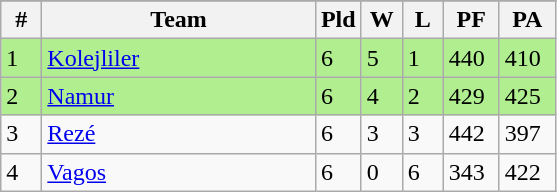<table class=wikitable>
<tr align=center>
</tr>
<tr>
<th width=20>#</th>
<th width=175>Team</th>
<th width=20>Pld</th>
<th width=20>W</th>
<th width=20>L</th>
<th width=30>PF</th>
<th width=30>PA</th>
</tr>
<tr bgcolor=B0EE90>
<td>1</td>
<td align="left"> <a href='#'>Kolejliler</a></td>
<td>6</td>
<td>5</td>
<td>1</td>
<td>440</td>
<td>410</td>
</tr>
<tr bgcolor=B0EE90>
<td>2</td>
<td align="left"> <a href='#'>Namur</a></td>
<td>6</td>
<td>4</td>
<td>2</td>
<td>429</td>
<td>425</td>
</tr>
<tr>
<td>3</td>
<td align="left"> <a href='#'>Rezé</a></td>
<td>6</td>
<td>3</td>
<td>3</td>
<td>442</td>
<td>397</td>
</tr>
<tr>
<td>4</td>
<td align="left"> <a href='#'>Vagos</a></td>
<td>6</td>
<td>0</td>
<td>6</td>
<td>343</td>
<td>422</td>
</tr>
</table>
